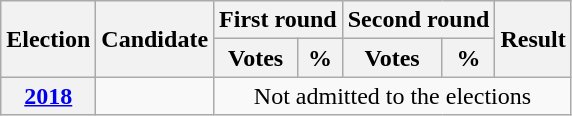<table class=wikitable style=text-align:center>
<tr>
<th rowspan="2">Election</th>
<th rowspan="2">Candidate</th>
<th colspan="2" scope="col">First round</th>
<th colspan="2">Second round</th>
<th rowspan="2">Result</th>
</tr>
<tr>
<th>Votes</th>
<th>%</th>
<th>Votes</th>
<th>%</th>
</tr>
<tr>
<th><a href='#'>2018</a></th>
<td></td>
<td colspan=5>Not admitted to the elections</td>
</tr>
</table>
